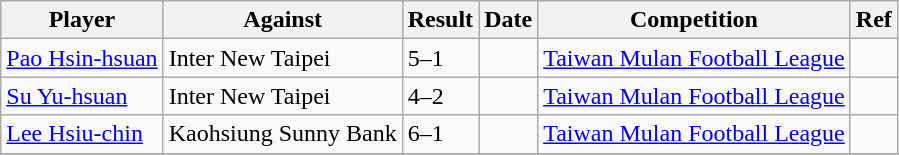<table class="wikitable">
<tr>
<th>Player</th>
<th>Against</th>
<th>Result</th>
<th>Date</th>
<th>Competition</th>
<th>Ref</th>
</tr>
<tr>
<td> <a href='#'>Pao Hsin-hsuan</a></td>
<td>Inter New Taipei</td>
<td>5–1</td>
<td></td>
<td><a href='#'>Taiwan Mulan Football League</a></td>
<td></td>
</tr>
<tr>
<td> <a href='#'>Su Yu-hsuan</a></td>
<td>Inter New Taipei</td>
<td>4–2</td>
<td></td>
<td><a href='#'>Taiwan Mulan Football League</a></td>
<td></td>
</tr>
<tr>
<td> <a href='#'>Lee Hsiu-chin</a></td>
<td>Kaohsiung Sunny Bank</td>
<td>6–1</td>
<td></td>
<td><a href='#'>Taiwan Mulan Football League</a></td>
<td></td>
</tr>
<tr>
</tr>
</table>
